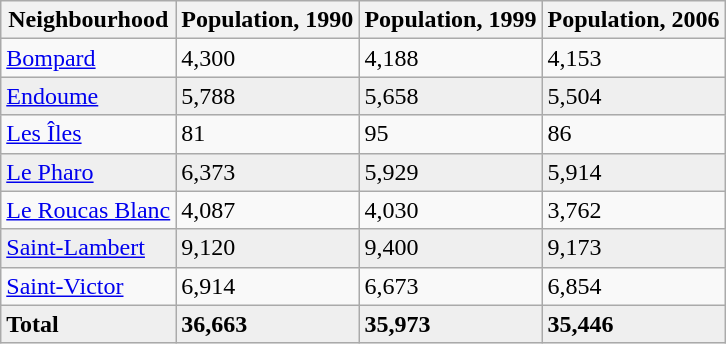<table table class="wikitable">
<tr>
<th>Neighbourhood</th>
<th>Population, 1990</th>
<th>Population, 1999</th>
<th>Population, 2006</th>
</tr>
<tr>
<td><a href='#'>Bompard</a></td>
<td>4,300</td>
<td>4,188</td>
<td>4,153</td>
</tr>
<tr style="background:#EFEFEF">
<td><a href='#'>Endoume</a></td>
<td>5,788</td>
<td>5,658</td>
<td>5,504</td>
</tr>
<tr>
<td><a href='#'>Les Îles</a></td>
<td>81</td>
<td>95</td>
<td>86</td>
</tr>
<tr style="background:#EFEFEF">
<td><a href='#'>Le Pharo</a></td>
<td>6,373</td>
<td>5,929</td>
<td>5,914</td>
</tr>
<tr>
<td><a href='#'>Le Roucas Blanc</a></td>
<td>4,087</td>
<td>4,030</td>
<td>3,762</td>
</tr>
<tr style="background:#EFEFEF">
<td><a href='#'>Saint-Lambert</a></td>
<td>9,120</td>
<td>9,400</td>
<td>9,173</td>
</tr>
<tr>
<td><a href='#'>Saint-Victor</a></td>
<td>6,914</td>
<td>6,673</td>
<td>6,854</td>
</tr>
<tr style="background:#EFEFEF">
<td><strong>Total</strong></td>
<td><strong>36,663</strong></td>
<td><strong>35,973</strong></td>
<td><strong>35,446</strong></td>
</tr>
</table>
